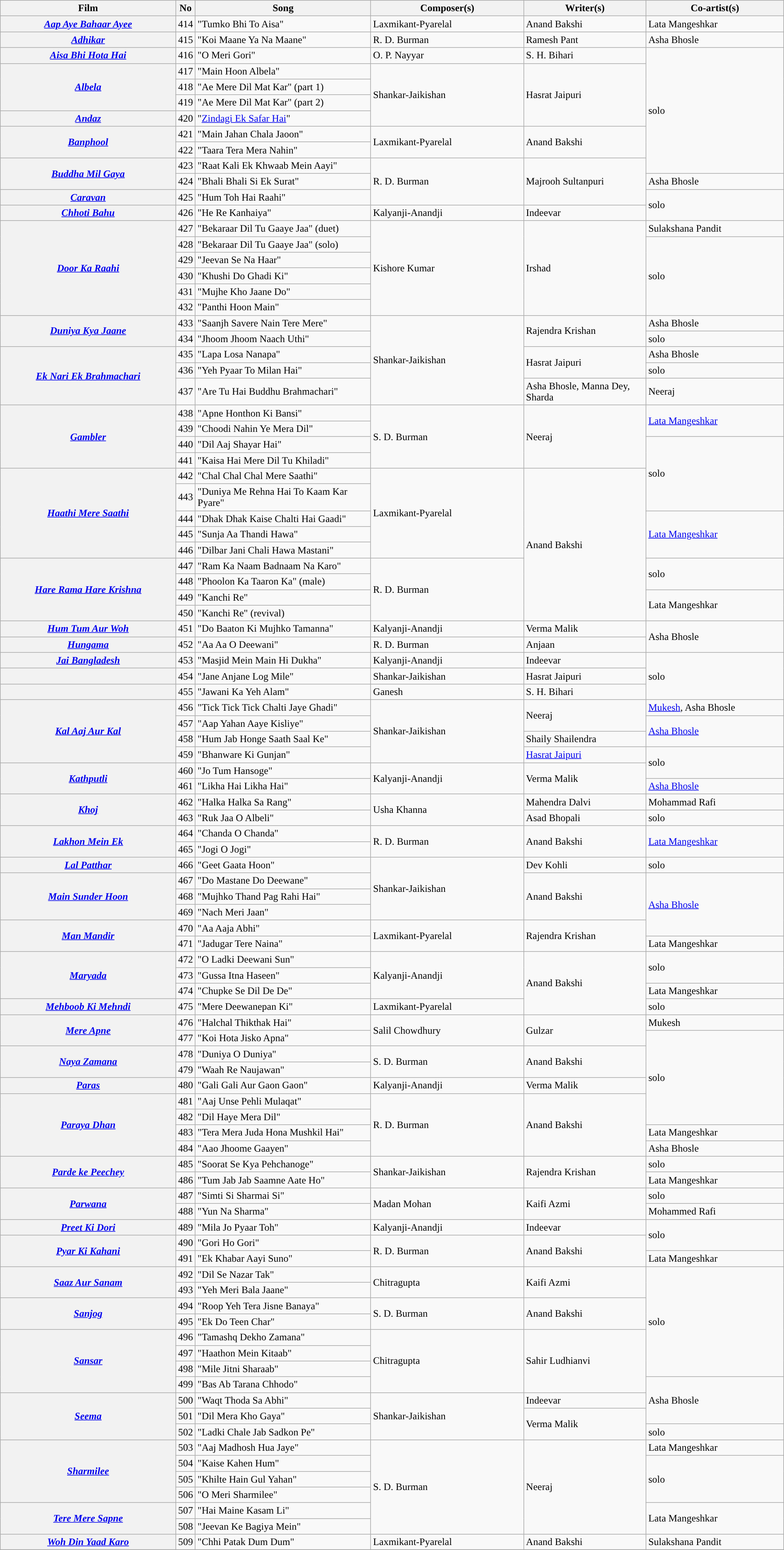<table class="wikitable plainrowheaders" width="100%" textcolor:#000;">
<tr style="background:#b0e0e66;">
<th scope="col" width=23%><strong>Film</strong></th>
<th><strong>No</strong></th>
<th scope="col" width=23%><strong>Song</strong></th>
<th scope="col" width=20%><strong>Composer(s)</strong></th>
<th scope="col" width=16%><strong>Writer(s)</strong></th>
<th scope="col" width=18%><strong>Co-artist(s)</strong></th>
</tr>
<tr>
<th><em><a href='#'>Aap Aye Bahaar Ayee</a></em></th>
<td>414</td>
<td>"Tumko Bhi To Aisa"</td>
<td>Laxmikant-Pyarelal</td>
<td>Anand Bakshi</td>
<td>Lata Mangeshkar</td>
</tr>
<tr>
<th><em><a href='#'>Adhikar</a></em></th>
<td>415</td>
<td>"Koi Maane Ya Na Maane"</td>
<td>R. D. Burman</td>
<td>Ramesh Pant</td>
<td>Asha Bhosle</td>
</tr>
<tr>
<th><em><a href='#'>Aisa Bhi Hota Hai</a></em></th>
<td>416</td>
<td>"O Meri Gori"</td>
<td>O. P. Nayyar</td>
<td>S. H. Bihari</td>
<td rowspan=8>solo</td>
</tr>
<tr>
<th rowspan=3><em><a href='#'>Albela</a></em></th>
<td>417</td>
<td>"Main Hoon Albela"</td>
<td rowspan=4>Shankar-Jaikishan</td>
<td rowspan=4>Hasrat Jaipuri</td>
</tr>
<tr>
<td>418</td>
<td>"Ae Mere Dil Mat Kar" (part 1)</td>
</tr>
<tr>
<td>419</td>
<td>"Ae Mere Dil Mat Kar" (part 2)</td>
</tr>
<tr>
<th><em><a href='#'>Andaz</a></em></th>
<td>420</td>
<td>"<a href='#'>Zindagi Ek Safar Hai</a>"</td>
</tr>
<tr>
<th rowspan=2><em><a href='#'>Banphool</a></em></th>
<td>421</td>
<td>"Main Jahan Chala Jaoon"</td>
<td rowspan=2>Laxmikant-Pyarelal</td>
<td rowspan=2>Anand Bakshi</td>
</tr>
<tr>
<td>422</td>
<td>"Taara Tera Mera Nahin"</td>
</tr>
<tr>
<th rowspan=2><em><a href='#'>Buddha Mil Gaya</a></em></th>
<td>423</td>
<td>"Raat Kali Ek Khwaab Mein Aayi"</td>
<td rowspan=3>R. D. Burman</td>
<td rowspan=3>Majrooh Sultanpuri</td>
</tr>
<tr>
<td>424</td>
<td>"Bhali Bhali Si Ek Surat"</td>
<td>Asha Bhosle</td>
</tr>
<tr>
<th><em><a href='#'>Caravan</a></em></th>
<td>425</td>
<td>"Hum Toh Hai Raahi"</td>
<td rowspan=2>solo</td>
</tr>
<tr>
<th><em><a href='#'>Chhoti Bahu</a></em></th>
<td>426</td>
<td>"He Re Kanhaiya"</td>
<td>Kalyanji-Anandji</td>
<td>Indeevar</td>
</tr>
<tr>
<th rowspan=6><em><a href='#'>Door Ka Raahi</a></em></th>
<td>427</td>
<td>"Bekaraar Dil Tu Gaaye Jaa" (duet)</td>
<td rowspan=6>Kishore Kumar</td>
<td rowspan=6>Irshad</td>
<td>Sulakshana Pandit</td>
</tr>
<tr>
<td>428</td>
<td>"Bekaraar Dil Tu Gaaye Jaa" (solo)</td>
<td rowspan=5>solo</td>
</tr>
<tr>
<td>429</td>
<td>"Jeevan Se Na Haar"</td>
</tr>
<tr>
<td>430</td>
<td>"Khushi Do Ghadi Ki"</td>
</tr>
<tr>
<td>431</td>
<td>"Mujhe Kho Jaane Do"</td>
</tr>
<tr>
<td>432</td>
<td>"Panthi Hoon Main"</td>
</tr>
<tr>
<th rowspan=2><em><a href='#'>Duniya Kya Jaane</a></em></th>
<td>433</td>
<td>"Saanjh Savere Nain Tere Mere"</td>
<td rowspan=5>Shankar-Jaikishan</td>
<td rowspan=2>Rajendra Krishan</td>
<td>Asha Bhosle</td>
</tr>
<tr>
<td>434</td>
<td>"Jhoom Jhoom Naach Uthi"</td>
<td>solo</td>
</tr>
<tr>
<th rowspan=3><em><a href='#'>Ek Nari Ek Brahmachari</a></em></th>
<td>435</td>
<td>"Lapa Losa Nanapa"</td>
<td rowspan=2>Hasrat Jaipuri</td>
<td>Asha Bhosle</td>
</tr>
<tr>
<td>436</td>
<td>"Yeh Pyaar To Milan Hai"</td>
<td>solo</td>
</tr>
<tr>
<td>437</td>
<td>"Are Tu Hai Buddhu Brahmachari"</td>
<td>Asha Bhosle, Manna Dey, Sharda</td>
<td>Neeraj</td>
</tr>
<tr>
<th rowspan=4><em><a href='#'>Gambler</a></em></th>
<td>438</td>
<td>"Apne Honthon Ki Bansi"</td>
<td rowspan=4>S. D. Burman</td>
<td rowspan=4>Neeraj</td>
<td rowspan=2><a href='#'>Lata Mangeshkar</a></td>
</tr>
<tr>
<td>439</td>
<td>"Choodi Nahin Ye Mera Dil"</td>
</tr>
<tr>
<td>440</td>
<td>"Dil Aaj Shayar Hai"</td>
<td rowspan=4>solo</td>
</tr>
<tr>
<td>441</td>
<td>"Kaisa Hai Mere Dil Tu Khiladi"</td>
</tr>
<tr>
<th rowspan=5><em><a href='#'>Haathi Mere Saathi</a></em></th>
<td>442</td>
<td>"Chal Chal Chal Mere Saathi"</td>
<td rowspan=5>Laxmikant-Pyarelal</td>
<td rowspan=9>Anand Bakshi</td>
</tr>
<tr>
<td>443</td>
<td>"Duniya Me Rehna Hai To Kaam Kar Pyare"</td>
</tr>
<tr>
<td>444</td>
<td>"Dhak Dhak Kaise Chalti Hai Gaadi"</td>
<td rowspan=3><a href='#'>Lata Mangeshkar</a></td>
</tr>
<tr>
<td>445</td>
<td>"Sunja Aa Thandi Hawa"</td>
</tr>
<tr>
<td>446</td>
<td>"Dilbar Jani Chali Hawa Mastani"</td>
</tr>
<tr>
<th rowspan=4><em><a href='#'>Hare Rama Hare Krishna</a></em></th>
<td>447</td>
<td>"Ram Ka Naam Badnaam Na Karo"</td>
<td rowspan=4>R. D. Burman</td>
<td rowspan=2>solo</td>
</tr>
<tr>
<td>448</td>
<td>"Phoolon Ka Taaron Ka" (male)</td>
</tr>
<tr>
<td>449</td>
<td>"Kanchi Re"</td>
<td rowspan=2>Lata Mangeshkar</td>
</tr>
<tr>
<td>450</td>
<td>"Kanchi Re" (revival)</td>
</tr>
<tr>
<th><em><a href='#'>Hum Tum Aur Woh</a></em></th>
<td>451</td>
<td>"Do Baaton Ki Mujhko Tamanna"</td>
<td>Kalyanji-Anandji</td>
<td>Verma Malik</td>
<td rowspan=2>Asha Bhosle</td>
</tr>
<tr>
<th><em><a href='#'>Hungama</a></em></th>
<td>452</td>
<td>"Aa Aa O Deewani"</td>
<td>R. D. Burman</td>
<td>Anjaan</td>
</tr>
<tr>
<th><em><a href='#'>Jai Bangladesh</a></em></th>
<td>453</td>
<td>"Masjid Mein Main Hi Dukha"</td>
<td>Kalyanji-Anandji</td>
<td>Indeevar</td>
<td rowspan=3>solo</td>
</tr>
<tr>
<th><em></em></th>
<td>454</td>
<td>"Jane Anjane Log Mile"</td>
<td>Shankar-Jaikishan</td>
<td>Hasrat Jaipuri</td>
</tr>
<tr>
<th><em></em></th>
<td>455</td>
<td>"Jawani Ka Yeh Alam"</td>
<td>Ganesh</td>
<td>S. H. Bihari</td>
</tr>
<tr>
<th rowspan=4><em><a href='#'>Kal Aaj Aur Kal</a></em></th>
<td>456</td>
<td>"Tick Tick Tick Chalti Jaye Ghadi"</td>
<td rowspan=4>Shankar-Jaikishan</td>
<td rowspan=2>Neeraj</td>
<td><a href='#'>Mukesh</a>, Asha Bhosle</td>
</tr>
<tr>
<td>457</td>
<td>"Aap Yahan Aaye Kisliye"</td>
<td rowspan=2><a href='#'>Asha Bhosle</a></td>
</tr>
<tr>
<td>458</td>
<td>"Hum Jab Honge Saath Saal Ke"</td>
<td>Shaily Shailendra</td>
</tr>
<tr>
<td>459</td>
<td>"Bhanware Ki Gunjan"</td>
<td><a href='#'>Hasrat Jaipuri</a></td>
<td rowspan=2>solo</td>
</tr>
<tr>
<th rowspan=2><em><a href='#'>Kathputli</a></em></th>
<td>460</td>
<td>"Jo Tum Hansoge"</td>
<td rowspan=2>Kalyanji-Anandji</td>
<td rowspan=2>Verma Malik</td>
</tr>
<tr>
<td>461</td>
<td>"Likha Hai Likha Hai"</td>
<td><a href='#'>Asha Bhosle</a></td>
</tr>
<tr>
<th rowspan=2><em><a href='#'>Khoj</a></em></th>
<td>462</td>
<td>"Halka Halka Sa Rang"</td>
<td rowspan=2>Usha Khanna</td>
<td>Mahendra Dalvi</td>
<td>Mohammad Rafi</td>
</tr>
<tr>
<td>463</td>
<td>"Ruk Jaa O Albeli"</td>
<td>Asad Bhopali</td>
<td>solo</td>
</tr>
<tr>
<th rowspan=2><em><a href='#'>Lakhon Mein Ek</a></em></th>
<td>464</td>
<td>"Chanda O Chanda"</td>
<td rowspan=2>R. D. Burman</td>
<td rowspan=2>Anand Bakshi</td>
<td rowspan=2><a href='#'>Lata Mangeshkar</a></td>
</tr>
<tr>
<td>465</td>
<td>"Jogi O Jogi"</td>
</tr>
<tr>
<th><em><a href='#'>Lal Patthar</a></em></th>
<td>466</td>
<td>"Geet Gaata Hoon"</td>
<td rowspan=4>Shankar-Jaikishan</td>
<td>Dev Kohli</td>
<td>solo</td>
</tr>
<tr>
<th rowspan=3><em><a href='#'>Main Sunder Hoon</a></em></th>
<td>467</td>
<td>"Do Mastane Do Deewane"</td>
<td rowspan=3>Anand Bakshi</td>
<td rowspan=4><a href='#'>Asha Bhosle</a></td>
</tr>
<tr>
<td>468</td>
<td>"Mujhko Thand Pag Rahi Hai"</td>
</tr>
<tr>
<td>469</td>
<td>"Nach Meri Jaan"</td>
</tr>
<tr>
<th rowspan=2><em><a href='#'>Man Mandir</a></em></th>
<td>470</td>
<td>"Aa Aaja Abhi"</td>
<td rowspan=2>Laxmikant-Pyarelal</td>
<td rowspan=2>Rajendra Krishan</td>
</tr>
<tr>
<td>471</td>
<td>"Jadugar Tere Naina"</td>
<td>Lata Mangeshkar</td>
</tr>
<tr>
<th rowspan=3><em><a href='#'>Maryada</a></em></th>
<td>472</td>
<td>"O Ladki Deewani Sun"</td>
<td rowspan=3>Kalyanji-Anandji</td>
<td rowspan=4>Anand Bakshi</td>
<td rowspan=2>solo</td>
</tr>
<tr>
<td>473</td>
<td>"Gussa Itna Haseen"</td>
</tr>
<tr>
<td>474</td>
<td>"Chupke Se Dil De De"</td>
<td>Lata Mangeshkar</td>
</tr>
<tr>
<th><em><a href='#'>Mehboob Ki Mehndi</a></em></th>
<td>475</td>
<td>"Mere Deewanepan Ki"</td>
<td>Laxmikant-Pyarelal</td>
<td>solo</td>
</tr>
<tr>
<th rowspan=2><em><a href='#'>Mere Apne</a></em></th>
<td>476</td>
<td>"Halchal Thikthak Hai"</td>
<td rowspan=2>Salil Chowdhury</td>
<td rowspan=2>Gulzar</td>
<td>Mukesh</td>
</tr>
<tr>
<td>477</td>
<td>"Koi Hota Jisko Apna"</td>
<td rowspan=6>solo</td>
</tr>
<tr>
<th rowspan=2><em><a href='#'>Naya Zamana</a></em></th>
<td>478</td>
<td>"Duniya O Duniya"</td>
<td rowspan=2>S. D. Burman</td>
<td rowspan=2>Anand Bakshi</td>
</tr>
<tr>
<td>479</td>
<td>"Waah Re Naujawan"</td>
</tr>
<tr>
<th><em><a href='#'>Paras</a></em></th>
<td>480</td>
<td>"Gali Gali Aur Gaon Gaon"</td>
<td>Kalyanji-Anandji</td>
<td>Verma Malik</td>
</tr>
<tr>
<th rowspan=4><em><a href='#'>Paraya Dhan</a></em></th>
<td>481</td>
<td>"Aaj Unse Pehli Mulaqat"</td>
<td rowspan=4>R. D. Burman</td>
<td rowspan=4>Anand Bakshi</td>
</tr>
<tr>
<td>482</td>
<td>"Dil Haye Mera Dil"</td>
</tr>
<tr>
<td>483</td>
<td>"Tera Mera Juda Hona Mushkil Hai"</td>
<td>Lata Mangeshkar</td>
</tr>
<tr>
<td>484</td>
<td>"Aao Jhoome Gaayen"</td>
<td>Asha Bhosle</td>
</tr>
<tr>
<th rowspan=2><em><a href='#'>Parde ke Peechey</a></em></th>
<td>485</td>
<td>"Soorat Se Kya Pehchanoge"</td>
<td rowspan=2>Shankar-Jaikishan</td>
<td rowspan=2>Rajendra Krishan</td>
<td>solo</td>
</tr>
<tr>
<td>486</td>
<td>"Tum Jab Jab Saamne Aate Ho"</td>
<td>Lata Mangeshkar</td>
</tr>
<tr>
<th rowspan=2><em><a href='#'>Parwana</a></em></th>
<td>487</td>
<td>"Simti Si Sharmai Si"</td>
<td rowspan=2>Madan Mohan</td>
<td rowspan=2>Kaifi Azmi</td>
<td>solo</td>
</tr>
<tr>
<td>488</td>
<td>"Yun Na Sharma"</td>
<td>Mohammed Rafi</td>
</tr>
<tr>
<th><em><a href='#'>Preet Ki Dori</a></em></th>
<td>489</td>
<td>"Mila Jo Pyaar Toh"</td>
<td>Kalyanji-Anandji</td>
<td>Indeevar</td>
<td rowspan=2>solo</td>
</tr>
<tr>
<th rowspan=2><em><a href='#'>Pyar Ki Kahani</a></em></th>
<td>490</td>
<td>"Gori Ho Gori"</td>
<td rowspan=2>R. D. Burman</td>
<td rowspan=2>Anand Bakshi</td>
</tr>
<tr>
<td>491</td>
<td>"Ek Khabar Aayi Suno"</td>
<td>Lata Mangeshkar</td>
</tr>
<tr>
<th rowspan=2><em><a href='#'>Saaz Aur Sanam</a></em></th>
<td>492</td>
<td>"Dil Se Nazar Tak"</td>
<td rowspan=2>Chitragupta</td>
<td rowspan=2>Kaifi Azmi</td>
<td rowspan=7>solo</td>
</tr>
<tr>
<td>493</td>
<td>"Yeh Meri Bala Jaane"</td>
</tr>
<tr>
<th rowspan=2><em><a href='#'>Sanjog</a></em></th>
<td>494</td>
<td>"Roop Yeh Tera Jisne Banaya"</td>
<td rowspan=2>S. D. Burman</td>
<td rowspan=2>Anand Bakshi</td>
</tr>
<tr>
<td>495</td>
<td>"Ek Do Teen Char"</td>
</tr>
<tr>
<th rowspan=4><em><a href='#'>Sansar</a></em></th>
<td>496</td>
<td>"Tamashq Dekho Zamana"</td>
<td rowspan=4>Chitragupta</td>
<td rowspan=4>Sahir Ludhianvi</td>
</tr>
<tr>
<td>497</td>
<td>"Haathon Mein Kitaab"</td>
</tr>
<tr>
<td>498</td>
<td>"Mile Jitni Sharaab"</td>
</tr>
<tr>
<td>499</td>
<td>"Bas Ab Tarana Chhodo"</td>
<td rowspan=3>Asha Bhosle</td>
</tr>
<tr>
<th rowspan=3><em><a href='#'>Seema</a></em></th>
<td>500</td>
<td>"Waqt Thoda Sa Abhi"</td>
<td rowspan=3>Shankar-Jaikishan</td>
<td>Indeevar</td>
</tr>
<tr>
<td>501</td>
<td>"Dil Mera Kho Gaya"</td>
<td rowspan=2>Verma Malik</td>
</tr>
<tr>
<td>502</td>
<td>"Ladki Chale Jab Sadkon Pe"</td>
<td>solo</td>
</tr>
<tr>
<th rowspan=4><em><a href='#'>Sharmilee</a></em></th>
<td>503</td>
<td>"Aaj Madhosh Hua Jaye"</td>
<td rowspan=6>S. D. Burman</td>
<td rowspan=6>Neeraj</td>
<td>Lata Mangeshkar</td>
</tr>
<tr>
<td>504</td>
<td>"Kaise Kahen Hum"</td>
<td rowspan=3>solo</td>
</tr>
<tr>
<td>505</td>
<td>"Khilte Hain Gul Yahan"</td>
</tr>
<tr>
<td>506</td>
<td>"O Meri Sharmilee"</td>
</tr>
<tr>
<th rowspan=2><em><a href='#'>Tere Mere Sapne</a></em></th>
<td>507</td>
<td>"Hai Maine Kasam Li"</td>
<td rowspan=2>Lata Mangeshkar</td>
</tr>
<tr>
<td>508</td>
<td>"Jeevan Ke Bagiya Mein"</td>
</tr>
<tr>
<th><em><a href='#'>Woh Din Yaad Karo</a></em></th>
<td>509</td>
<td>"Chhi Patak Dum Dum"</td>
<td>Laxmikant-Pyarelal</td>
<td>Anand Bakshi</td>
<td>Sulakshana Pandit</td>
</tr>
<tr>
</tr>
</table>
